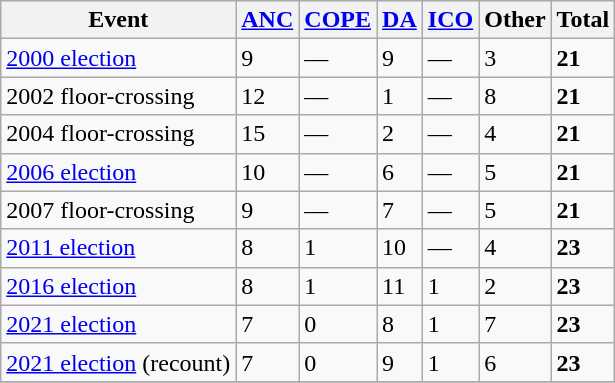<table class="wikitable">
<tr>
<th>Event</th>
<th><a href='#'>ANC</a></th>
<th><a href='#'>COPE</a></th>
<th><a href='#'>DA</a></th>
<th><a href='#'>ICO</a></th>
<th>Other</th>
<th>Total</th>
</tr>
<tr>
<td><a href='#'>2000 election</a></td>
<td>9</td>
<td>—</td>
<td>9</td>
<td>—</td>
<td>3</td>
<td><strong>21</strong></td>
</tr>
<tr>
<td>2002 floor-crossing</td>
<td>12</td>
<td>—</td>
<td>1</td>
<td>—</td>
<td>8</td>
<td><strong>21</strong></td>
</tr>
<tr>
<td>2004 floor-crossing</td>
<td>15</td>
<td>—</td>
<td>2</td>
<td>—</td>
<td>4</td>
<td><strong>21</strong></td>
</tr>
<tr>
<td><a href='#'>2006 election</a></td>
<td>10</td>
<td>—</td>
<td>6</td>
<td>—</td>
<td>5</td>
<td><strong>21</strong></td>
</tr>
<tr>
<td>2007 floor-crossing</td>
<td>9</td>
<td>—</td>
<td>7</td>
<td>—</td>
<td>5</td>
<td><strong>21</strong></td>
</tr>
<tr>
<td><a href='#'>2011 election</a></td>
<td>8</td>
<td>1</td>
<td>10</td>
<td>—</td>
<td>4</td>
<td><strong>23</strong></td>
</tr>
<tr>
<td><a href='#'>2016 election</a></td>
<td>8</td>
<td>1</td>
<td>11</td>
<td>1</td>
<td>2</td>
<td><strong>23</strong></td>
</tr>
<tr>
<td><a href='#'>2021 election</a></td>
<td>7</td>
<td>0</td>
<td>8</td>
<td>1</td>
<td>7</td>
<td><strong>23</strong></td>
</tr>
<tr>
<td><a href='#'>2021 election</a> (recount)</td>
<td>7</td>
<td>0</td>
<td>9</td>
<td>1</td>
<td>6</td>
<td><strong>23</strong></td>
</tr>
<tr>
</tr>
</table>
